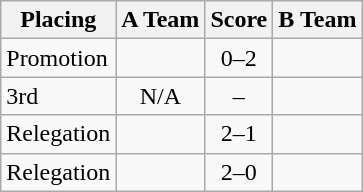<table class=wikitable style="border:1px solid #AAAAAA;">
<tr>
<th>Placing</th>
<th>A Team</th>
<th>Score</th>
<th>B Team</th>
</tr>
<tr>
<td>Promotion</td>
<td></td>
<td align="center">0–2</td>
<td></td>
</tr>
<tr>
<td>3rd</td>
<td align="center">N/A</td>
<td align="center">–</td>
<td></td>
</tr>
<tr>
<td>Relegation</td>
<td></td>
<td align="center">2–1</td>
<td></td>
</tr>
<tr>
<td>Relegation</td>
<td></td>
<td align="center">2–0</td>
<td></td>
</tr>
</table>
